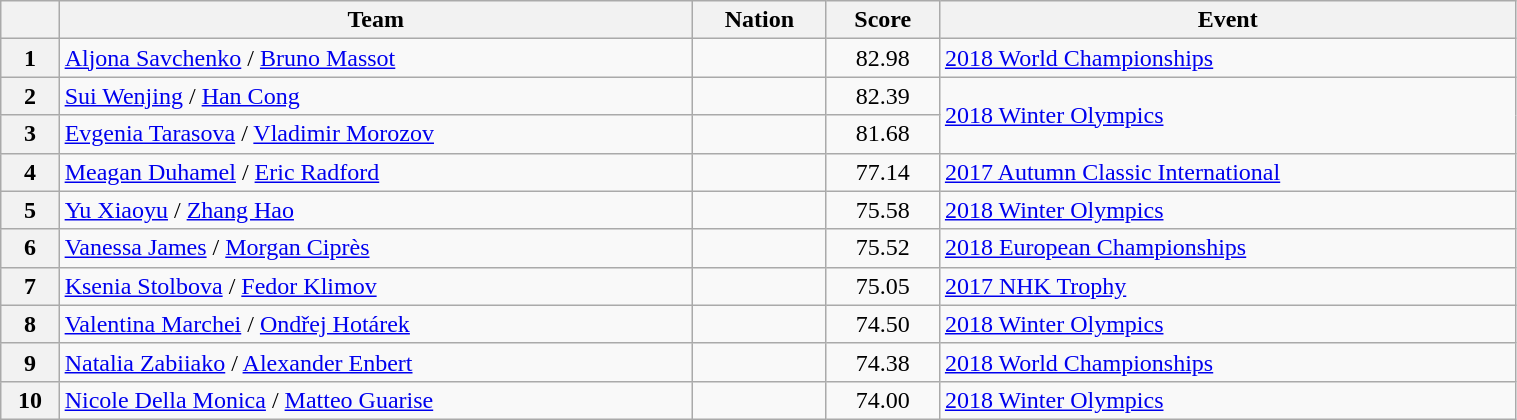<table class="wikitable sortable" style="text-align:left; width:80%">
<tr>
<th scope="col"></th>
<th scope="col">Team</th>
<th scope="col">Nation</th>
<th scope="col">Score</th>
<th scope="col">Event</th>
</tr>
<tr>
<th scope="row">1</th>
<td><a href='#'>Aljona Savchenko</a> / <a href='#'>Bruno Massot</a></td>
<td></td>
<td style="text-align:center;">82.98</td>
<td><a href='#'>2018 World Championships</a></td>
</tr>
<tr>
<th scope="row">2</th>
<td><a href='#'>Sui Wenjing</a> / <a href='#'>Han Cong</a></td>
<td></td>
<td style="text-align:center;">82.39</td>
<td rowspan="2"><a href='#'>2018 Winter Olympics</a></td>
</tr>
<tr>
<th scope="row">3</th>
<td><a href='#'>Evgenia Tarasova</a> / <a href='#'>Vladimir Morozov</a></td>
<td></td>
<td style="text-align:center;">81.68</td>
</tr>
<tr>
<th scope="row">4</th>
<td><a href='#'>Meagan Duhamel</a> / <a href='#'>Eric Radford</a></td>
<td></td>
<td style="text-align:center;">77.14</td>
<td><a href='#'>2017 Autumn Classic International</a></td>
</tr>
<tr>
<th scope="row">5</th>
<td><a href='#'>Yu Xiaoyu</a> / <a href='#'>Zhang Hao</a></td>
<td></td>
<td style="text-align:center;">75.58</td>
<td><a href='#'>2018 Winter Olympics</a></td>
</tr>
<tr>
<th scope="row">6</th>
<td><a href='#'>Vanessa James</a> / <a href='#'>Morgan Ciprès</a></td>
<td></td>
<td style="text-align:center;">75.52</td>
<td><a href='#'>2018 European Championships</a></td>
</tr>
<tr>
<th scope="row">7</th>
<td><a href='#'>Ksenia Stolbova</a> / <a href='#'>Fedor Klimov</a></td>
<td></td>
<td style="text-align:center;">75.05</td>
<td><a href='#'>2017 NHK Trophy</a></td>
</tr>
<tr>
<th scope="row">8</th>
<td><a href='#'>Valentina Marchei</a> / <a href='#'>Ondřej Hotárek</a></td>
<td></td>
<td style="text-align:center;">74.50</td>
<td><a href='#'>2018 Winter Olympics</a></td>
</tr>
<tr>
<th scope="row">9</th>
<td><a href='#'>Natalia Zabiiako</a> / <a href='#'>Alexander Enbert</a></td>
<td></td>
<td style="text-align:center;">74.38</td>
<td><a href='#'>2018 World Championships</a></td>
</tr>
<tr>
<th scope="row">10</th>
<td><a href='#'>Nicole Della Monica</a> / <a href='#'>Matteo Guarise</a></td>
<td></td>
<td style="text-align:center;">74.00</td>
<td><a href='#'>2018 Winter Olympics</a></td>
</tr>
</table>
